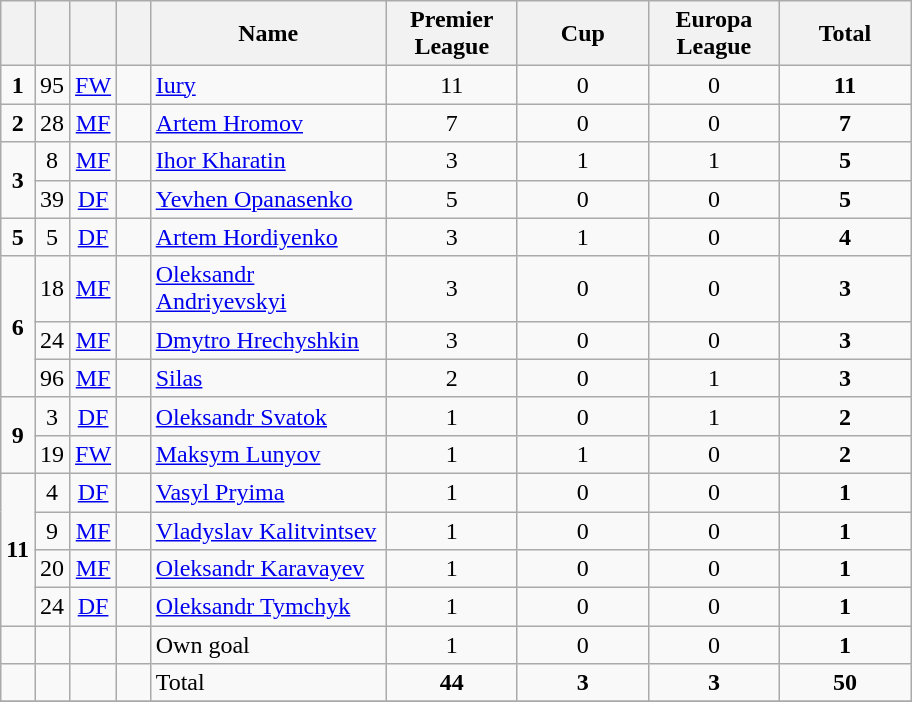<table class="wikitable" style="text-align:center">
<tr>
<th width=15></th>
<th width=15></th>
<th width=15></th>
<th width=15></th>
<th width=150>Name</th>
<th width=80><strong>Premier League</strong></th>
<th width=80><strong>Cup</strong></th>
<th width=80><strong>Europa League</strong></th>
<th width=80>Total</th>
</tr>
<tr>
<td><strong>1</strong></td>
<td>95</td>
<td><a href='#'>FW</a></td>
<td></td>
<td align=left><a href='#'>Iury</a></td>
<td>11</td>
<td>0</td>
<td>0</td>
<td><strong>11</strong></td>
</tr>
<tr>
<td><strong>2</strong></td>
<td>28</td>
<td><a href='#'>MF</a></td>
<td></td>
<td align=left><a href='#'>Artem Hromov</a></td>
<td>7</td>
<td>0</td>
<td>0</td>
<td><strong>7</strong></td>
</tr>
<tr>
<td rowspan=2><strong>3</strong></td>
<td>8</td>
<td><a href='#'>MF</a></td>
<td></td>
<td align=left><a href='#'>Ihor Kharatin</a></td>
<td>3</td>
<td>1</td>
<td>1</td>
<td><strong>5</strong></td>
</tr>
<tr>
<td>39</td>
<td><a href='#'>DF</a></td>
<td></td>
<td align=left><a href='#'>Yevhen Opanasenko</a></td>
<td>5</td>
<td>0</td>
<td>0</td>
<td><strong>5</strong></td>
</tr>
<tr>
<td><strong>5</strong></td>
<td>5</td>
<td><a href='#'>DF</a></td>
<td></td>
<td align=left><a href='#'>Artem Hordiyenko</a></td>
<td>3</td>
<td>1</td>
<td>0</td>
<td><strong>4</strong></td>
</tr>
<tr>
<td rowspan=3><strong>6</strong></td>
<td>18</td>
<td><a href='#'>MF</a></td>
<td></td>
<td align=left><a href='#'>Oleksandr Andriyevskyi</a></td>
<td>3</td>
<td>0</td>
<td>0</td>
<td><strong>3</strong></td>
</tr>
<tr>
<td>24</td>
<td><a href='#'>MF</a></td>
<td></td>
<td align=left><a href='#'>Dmytro Hrechyshkin</a></td>
<td>3</td>
<td>0</td>
<td>0</td>
<td><strong>3</strong></td>
</tr>
<tr>
<td>96</td>
<td><a href='#'>MF</a></td>
<td></td>
<td align=left><a href='#'>Silas</a></td>
<td>2</td>
<td>0</td>
<td>1</td>
<td><strong>3</strong></td>
</tr>
<tr>
<td rowspan=2><strong>9</strong></td>
<td>3</td>
<td><a href='#'>DF</a></td>
<td></td>
<td align=left><a href='#'>Oleksandr Svatok</a></td>
<td>1</td>
<td>0</td>
<td>1</td>
<td><strong>2</strong></td>
</tr>
<tr>
<td>19</td>
<td><a href='#'>FW</a></td>
<td></td>
<td align=left><a href='#'>Maksym Lunyov</a></td>
<td>1</td>
<td>1</td>
<td>0</td>
<td><strong>2</strong></td>
</tr>
<tr>
<td rowspan=4><strong>11</strong></td>
<td>4</td>
<td><a href='#'>DF</a></td>
<td></td>
<td align=left><a href='#'>Vasyl Pryima</a></td>
<td>1</td>
<td>0</td>
<td>0</td>
<td><strong>1</strong></td>
</tr>
<tr>
<td>9</td>
<td><a href='#'>MF</a></td>
<td></td>
<td align=left><a href='#'>Vladyslav Kalitvintsev</a></td>
<td>1</td>
<td>0</td>
<td>0</td>
<td><strong>1</strong></td>
</tr>
<tr>
<td>20</td>
<td><a href='#'>MF</a></td>
<td></td>
<td align=left><a href='#'>Oleksandr Karavayev</a></td>
<td>1</td>
<td>0</td>
<td>0</td>
<td><strong>1</strong></td>
</tr>
<tr>
<td>24</td>
<td><a href='#'>DF</a></td>
<td></td>
<td align=left><a href='#'>Oleksandr Tymchyk</a></td>
<td>1</td>
<td>0</td>
<td>0</td>
<td><strong>1</strong></td>
</tr>
<tr>
<td></td>
<td></td>
<td></td>
<td></td>
<td align=left>Own goal</td>
<td>1</td>
<td>0</td>
<td>0</td>
<td><strong>1</strong></td>
</tr>
<tr>
<td></td>
<td></td>
<td></td>
<td></td>
<td align=left>Total</td>
<td><strong>44</strong></td>
<td><strong>3</strong></td>
<td><strong>3</strong></td>
<td><strong>50</strong></td>
</tr>
<tr>
</tr>
</table>
